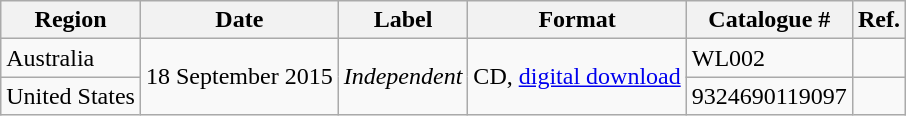<table class="wikitable">
<tr>
<th>Region</th>
<th>Date</th>
<th>Label</th>
<th>Format</th>
<th>Catalogue #</th>
<th>Ref.</th>
</tr>
<tr>
<td rowspan="1"> Australia</td>
<td rowspan="2">18 September 2015</td>
<td rowspan="2"><em>Independent</em></td>
<td rowspan="2">CD, <a href='#'>digital download</a></td>
<td rowspan="1">WL002</td>
<td></td>
</tr>
<tr>
<td rowspan="1"> United States</td>
<td rowspan="1">9324690119097</td>
<td></td>
</tr>
</table>
